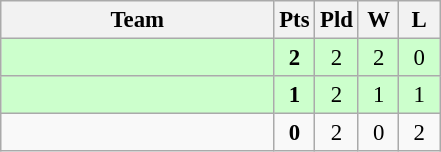<table class=wikitable style="text-align:center; font-size:95%">
<tr>
<th width=175>Team</th>
<th width=20>Pts</th>
<th width=20>Pld</th>
<th width=20>W</th>
<th width=20>L</th>
</tr>
<tr bgcolor="#ccffcc">
<td style="text-align:left"></td>
<td><strong>2</strong></td>
<td>2</td>
<td>2</td>
<td>0</td>
</tr>
<tr bgcolor="#ccffcc">
<td style="text-align:left"></td>
<td><strong>1</strong></td>
<td>2</td>
<td>1</td>
<td>1</td>
</tr>
<tr>
<td style="text-align:left"></td>
<td><strong>0</strong></td>
<td>2</td>
<td>0</td>
<td>2</td>
</tr>
</table>
